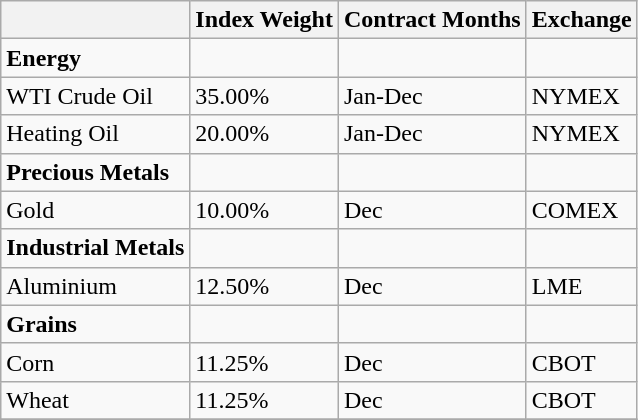<table class="wikitable">
<tr>
<th></th>
<th>Index Weight</th>
<th>Contract Months</th>
<th>Exchange</th>
</tr>
<tr>
<td><strong>Energy</strong></td>
<td></td>
<td></td>
<td></td>
</tr>
<tr>
<td>WTI Crude Oil</td>
<td>35.00%</td>
<td>Jan-Dec</td>
<td>NYMEX</td>
</tr>
<tr>
<td>Heating Oil</td>
<td>20.00%</td>
<td>Jan-Dec</td>
<td>NYMEX</td>
</tr>
<tr>
<td><strong>Precious Metals</strong></td>
<td></td>
<td></td>
<td></td>
</tr>
<tr>
<td>Gold</td>
<td>10.00%</td>
<td>Dec</td>
<td>COMEX</td>
</tr>
<tr>
<td><strong>Industrial Metals</strong></td>
<td></td>
<td></td>
<td></td>
</tr>
<tr>
<td>Aluminium</td>
<td>12.50%</td>
<td>Dec</td>
<td>LME</td>
</tr>
<tr>
<td><strong>Grains</strong></td>
<td></td>
<td></td>
<td></td>
</tr>
<tr>
<td>Corn</td>
<td>11.25%</td>
<td>Dec</td>
<td>CBOT</td>
</tr>
<tr>
<td>Wheat</td>
<td>11.25%</td>
<td>Dec</td>
<td>CBOT</td>
</tr>
<tr>
</tr>
</table>
